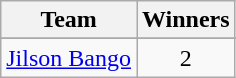<table class="wikitable" style="text-align:center;">
<tr>
<th>Team</th>
<th>Winners</th>
</tr>
<tr>
</tr>
<tr>
<td><a href='#'>Jilson Bango</a></td>
<td>2</td>
</tr>
</table>
